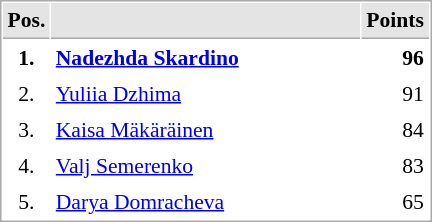<table cellspacing="1" cellpadding="3" style="border:1px solid #AAAAAA;font-size:90%">
<tr bgcolor="#E4E4E4">
<th style="border-bottom:1px solid #AAAAAA" width=10>Pos.</th>
<th style="border-bottom:1px solid #AAAAAA" width=200></th>
<th style="border-bottom:1px solid #AAAAAA" width=20>Points</th>
</tr>
<tr>
<td align="center"><strong>1.</strong></td>
<td> <strong><a href='#'>Nadezhda Skardino</a></strong></td>
<td align="right"><strong>96</strong></td>
</tr>
<tr>
<td align="center">2.</td>
<td> <a href='#'>Yuliia Dzhima</a></td>
<td align="right">91</td>
</tr>
<tr>
<td align="center">3.</td>
<td> <a href='#'>Kaisa Mäkäräinen</a></td>
<td align="right">84</td>
</tr>
<tr>
<td align="center">4.</td>
<td> <a href='#'>Valj Semerenko</a></td>
<td align="right">83</td>
</tr>
<tr>
<td align="center">5.</td>
<td> <a href='#'>Darya Domracheva</a></td>
<td align="right">65</td>
</tr>
</table>
